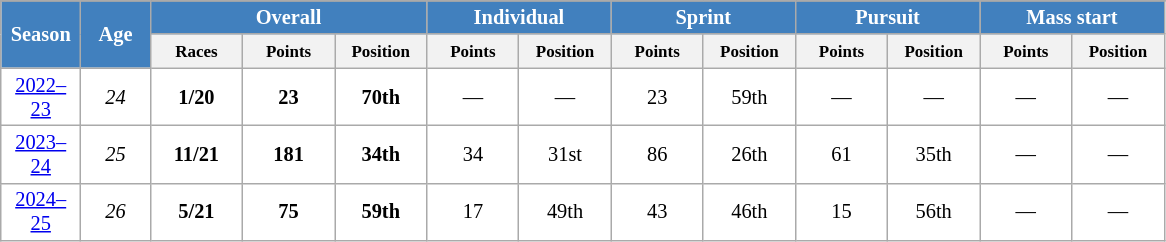<table class="wikitable" style="font-size:85%; text-align:center; border:grey solid 1px; border-collapse:collapse; background:#ffffff;">
<tr class="hintergrundfarbe5">
</tr>
<tr style="background:#efefef;">
<th style="background-color:#4180be; color:white; width:40px;" rowspan="2"> Season </th>
<th style="background-color:#4180be; color:white; width:40px;" rowspan="2">Age</th>
<th colspan="3" style="background-color:#4180be; color:white; width:115px;">Overall</th>
<th colspan="2" style="background-color:#4180be; color:white; width:115px;">Individual</th>
<th colspan="2" style="background-color:#4180be; color:white; width:115px;">Sprint</th>
<th colspan="2" style="background-color:#4180be; color:white; width:115px;">Pursuit</th>
<th colspan="2" style="background-color:#4180be; color:white; width:115px;">Mass start</th>
</tr>
<tr class="hintergrundfarbe5">
<th style="width:55px;"><small>Races</small></th>
<th style="width:55px;"><small>Points</small></th>
<th style="width:55px;"><small>Position</small></th>
<th style="width:55px;"><small>Points</small></th>
<th style="width:55px;"><small>Position</small></th>
<th style="width:55px;"><small>Points</small></th>
<th style="width:55px;"><small>Position</small></th>
<th style="width:55px;"><small>Points</small></th>
<th style="width:55px;"><small>Position</small></th>
<th style="width:55px;"><small>Points</small></th>
<th style="width:55px;"><small>Position</small></th>
</tr>
<tr>
<td><a href='#'>2022–23</a></td>
<td><em>24</em></td>
<td><strong>1/20</strong></td>
<td><strong>23</strong></td>
<td><strong>70th</strong></td>
<td>—</td>
<td>—</td>
<td>23</td>
<td>59th</td>
<td>—</td>
<td>—</td>
<td>—</td>
<td>—</td>
</tr>
<tr>
<td><a href='#'>2023–24</a></td>
<td><em>25</em></td>
<td><strong>11/21</strong></td>
<td><strong>181</strong></td>
<td><strong>34th</strong></td>
<td>34</td>
<td>31st</td>
<td>86</td>
<td>26th</td>
<td>61</td>
<td>35th</td>
<td>—</td>
<td>—</td>
</tr>
<tr>
<td><a href='#'>2024–25</a></td>
<td><em>26</em></td>
<td><strong>5/21</strong></td>
<td><strong>75</strong></td>
<td><strong>59th</strong></td>
<td>17</td>
<td>49th</td>
<td>43</td>
<td>46th</td>
<td>15</td>
<td>56th</td>
<td>—</td>
<td>—</td>
</tr>
</table>
